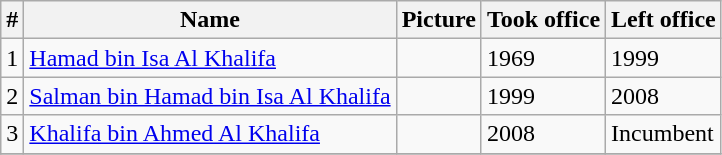<table class="wikitable">
<tr>
<th>#</th>
<th>Name</th>
<th>Picture</th>
<th>Took office</th>
<th>Left office</th>
</tr>
<tr>
<td>1</td>
<td><a href='#'>Hamad bin Isa Al Khalifa</a></td>
<td></td>
<td>1969</td>
<td>1999</td>
</tr>
<tr>
<td>2</td>
<td><a href='#'>Salman bin Hamad bin Isa Al Khalifa</a></td>
<td></td>
<td>1999</td>
<td>2008</td>
</tr>
<tr>
<td>3</td>
<td><a href='#'>Khalifa bin Ahmed Al Khalifa</a></td>
<td></td>
<td>2008</td>
<td>Incumbent</td>
</tr>
<tr>
</tr>
</table>
